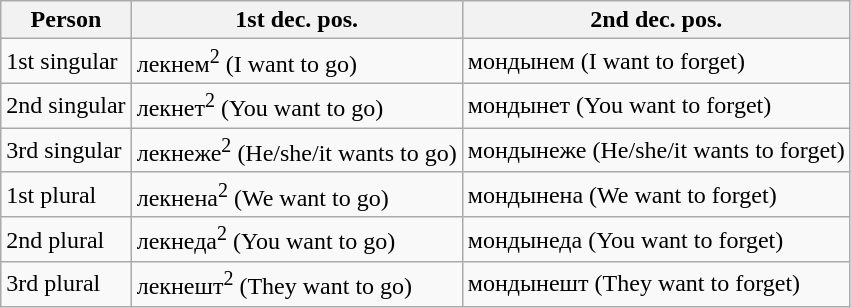<table class="wikitable">
<tr>
<th>Person</th>
<th>1st dec. pos.</th>
<th>2nd dec. pos.</th>
</tr>
<tr>
<td>1st singular</td>
<td>лекнем<sup>2</sup> (I want to go)</td>
<td>мондынем (I want to forget)</td>
</tr>
<tr>
<td>2nd singular</td>
<td>лекнет<sup>2</sup> (You want to go)</td>
<td>мондынет (You want to forget)</td>
</tr>
<tr>
<td>3rd singular</td>
<td>лекнеже<sup>2</sup> (He/she/it wants to go)</td>
<td>мондынеже (He/she/it wants to forget)</td>
</tr>
<tr>
<td>1st plural</td>
<td>лекнена<sup>2</sup> (We want to go)</td>
<td>мондынена (We want to forget)</td>
</tr>
<tr>
<td>2nd plural</td>
<td>лекнеда<sup>2</sup> (You want to go)</td>
<td>мондынеда (You want to forget)</td>
</tr>
<tr>
<td>3rd plural</td>
<td>лекнешт<sup>2</sup> (They want to go)</td>
<td>мондынешт (They want to forget)</td>
</tr>
</table>
